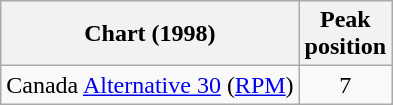<table class="wikitable sortable">
<tr>
<th>Chart (1998)</th>
<th>Peak<br>position</th>
</tr>
<tr>
<td>Canada <a href='#'>Alternative 30</a> (<a href='#'>RPM</a>)</td>
<td align="center">7</td>
</tr>
</table>
